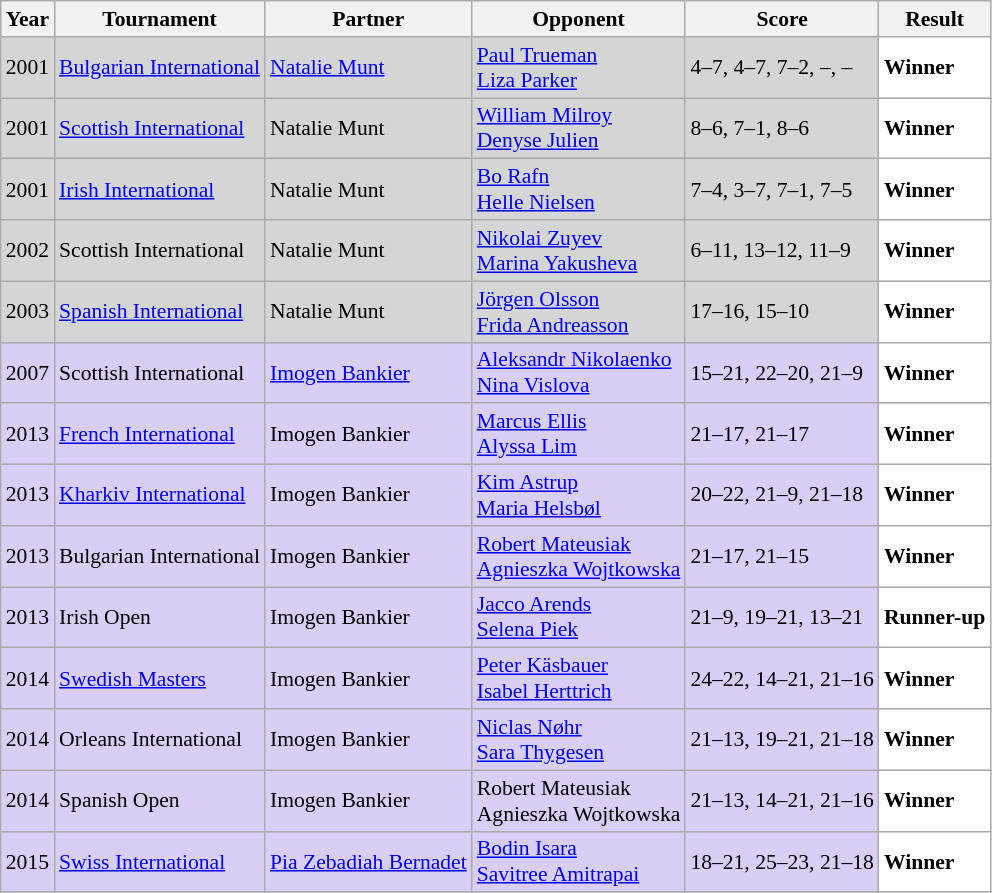<table class="sortable wikitable" style="font-size: 90%;">
<tr>
<th>Year</th>
<th>Tournament</th>
<th>Partner</th>
<th>Opponent</th>
<th>Score</th>
<th>Result</th>
</tr>
<tr style="background:#D5D5D5">
<td align="center">2001</td>
<td align="left"><a href='#'>Bulgarian International</a></td>
<td align="left"> <a href='#'>Natalie Munt</a></td>
<td align="left"> <a href='#'>Paul Trueman</a><br> <a href='#'>Liza Parker</a></td>
<td align="left">4–7, 4–7, 7–2, –, –</td>
<td style="text-align:left; background:white"> <strong>Winner</strong></td>
</tr>
<tr style="background:#D5D5D5">
<td align="center">2001</td>
<td align="left"><a href='#'>Scottish International</a></td>
<td align="left"> Natalie Munt</td>
<td align="left"> <a href='#'>William Milroy</a><br> <a href='#'>Denyse Julien</a></td>
<td align="left">8–6, 7–1, 8–6</td>
<td style="text-align:left; background:white"> <strong>Winner</strong></td>
</tr>
<tr style="background:#D5D5D5">
<td align="center">2001</td>
<td align="left"><a href='#'>Irish International</a></td>
<td align="left"> Natalie Munt</td>
<td align="left"> <a href='#'>Bo Rafn</a><br> <a href='#'>Helle Nielsen</a></td>
<td align="left">7–4, 3–7, 7–1, 7–5</td>
<td style="text-align:left; background:white"> <strong>Winner</strong></td>
</tr>
<tr style="background:#D5D5D5">
<td align="center">2002</td>
<td align="left">Scottish International</td>
<td align="left"> Natalie Munt</td>
<td align="left"> <a href='#'>Nikolai Zuyev</a><br> <a href='#'>Marina Yakusheva</a></td>
<td align="left">6–11, 13–12, 11–9</td>
<td style="text-align:left; background:white"> <strong>Winner</strong></td>
</tr>
<tr style="background:#D5D5D5">
<td align="center">2003</td>
<td align="left"><a href='#'>Spanish International</a></td>
<td align="left"> Natalie Munt</td>
<td align="left"> <a href='#'>Jörgen Olsson</a><br> <a href='#'>Frida Andreasson</a></td>
<td align="left">17–16, 15–10</td>
<td style="text-align:left; background:white"> <strong>Winner</strong></td>
</tr>
<tr style="background:#D8CEF6">
<td align="center">2007</td>
<td align="left">Scottish International</td>
<td align="left"> <a href='#'>Imogen Bankier</a></td>
<td align="left"> <a href='#'>Aleksandr Nikolaenko</a><br> <a href='#'>Nina Vislova</a></td>
<td align="left">15–21, 22–20, 21–9</td>
<td style="text-align:left; background:white"> <strong>Winner</strong></td>
</tr>
<tr style="background:#D8CEF6">
<td align="center">2013</td>
<td align="left"><a href='#'>French International</a></td>
<td align="left"> Imogen Bankier</td>
<td align="left"> <a href='#'>Marcus Ellis</a><br> <a href='#'>Alyssa Lim</a></td>
<td align="left">21–17, 21–17</td>
<td style="text-align:left; background:white"> <strong>Winner</strong></td>
</tr>
<tr style="background:#D8CEF6">
<td align="center">2013</td>
<td align="left"><a href='#'>Kharkiv International</a></td>
<td align="left"> Imogen Bankier</td>
<td align="left"> <a href='#'>Kim Astrup</a><br> <a href='#'>Maria Helsbøl</a></td>
<td align="left">20–22, 21–9, 21–18</td>
<td style="text-align:left; background:white"> <strong>Winner</strong></td>
</tr>
<tr style="background:#D8CEF6">
<td align="center">2013</td>
<td align="left">Bulgarian International</td>
<td align="left"> Imogen Bankier</td>
<td align="left"> <a href='#'>Robert Mateusiak</a><br> <a href='#'>Agnieszka Wojtkowska</a></td>
<td align="left">21–17, 21–15</td>
<td style="text-align:left; background:white"> <strong>Winner</strong></td>
</tr>
<tr style="background:#D8CEF6">
<td align="center">2013</td>
<td align="left">Irish Open</td>
<td align="left"> Imogen Bankier</td>
<td align="left"> <a href='#'>Jacco Arends</a><br> <a href='#'>Selena Piek</a></td>
<td align="left">21–9, 19–21, 13–21</td>
<td style="text-align:left; background:white"> <strong>Runner-up</strong></td>
</tr>
<tr style="background:#D8CEF6">
<td align="center">2014</td>
<td align="left"><a href='#'>Swedish Masters</a></td>
<td align="left"> Imogen Bankier</td>
<td align="left"> <a href='#'>Peter Käsbauer</a><br> <a href='#'>Isabel Herttrich</a></td>
<td align="left">24–22, 14–21, 21–16</td>
<td style="text-align:left; background:white"> <strong>Winner</strong></td>
</tr>
<tr style="background:#D8CEF6">
<td align="center">2014</td>
<td align="left">Orleans International</td>
<td align="left"> Imogen Bankier</td>
<td align="left"> <a href='#'>Niclas Nøhr</a><br> <a href='#'>Sara Thygesen</a></td>
<td align="left">21–13, 19–21, 21–18</td>
<td style="text-align:left; background:white"> <strong>Winner</strong></td>
</tr>
<tr style="background:#D8CEF6">
<td align="center">2014</td>
<td align="left">Spanish Open</td>
<td align="left"> Imogen Bankier</td>
<td align="left"> Robert Mateusiak<br> Agnieszka Wojtkowska</td>
<td align="left">21–13, 14–21, 21–16</td>
<td style="text-align:left; background:white"> <strong>Winner</strong></td>
</tr>
<tr style="background:#D8CEF6">
<td align="center">2015</td>
<td align="left"><a href='#'>Swiss International</a></td>
<td align="left"> <a href='#'>Pia Zebadiah Bernadet</a></td>
<td align="left"> <a href='#'>Bodin Isara</a><br> <a href='#'>Savitree Amitrapai</a></td>
<td align="left">18–21, 25–23, 21–18</td>
<td style="text-align:left; background:white"> <strong>Winner</strong></td>
</tr>
</table>
